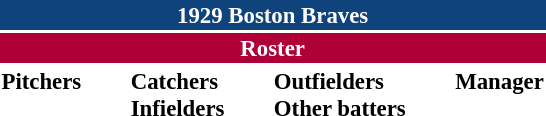<table class="toccolours" style="font-size: 95%;">
<tr>
<th colspan="10" style="background-color: #0f437c; color: white; text-align: center;">1929 Boston Braves</th>
</tr>
<tr>
<td colspan="10" style="background-color: #af0039; color: white; text-align: center;"><strong>Roster</strong></td>
</tr>
<tr>
<td valign="top"><strong>Pitchers</strong><br>













</td>
<td width="25px"></td>
<td valign="top"><strong>Catchers</strong><br>






<strong>Infielders</strong>









</td>
<td width="25px"></td>
<td valign="top"><strong>Outfielders</strong><br>










<strong>Other batters</strong>
</td>
<td width="25px"></td>
<td valign="top"><strong>Manager</strong><br></td>
</tr>
</table>
